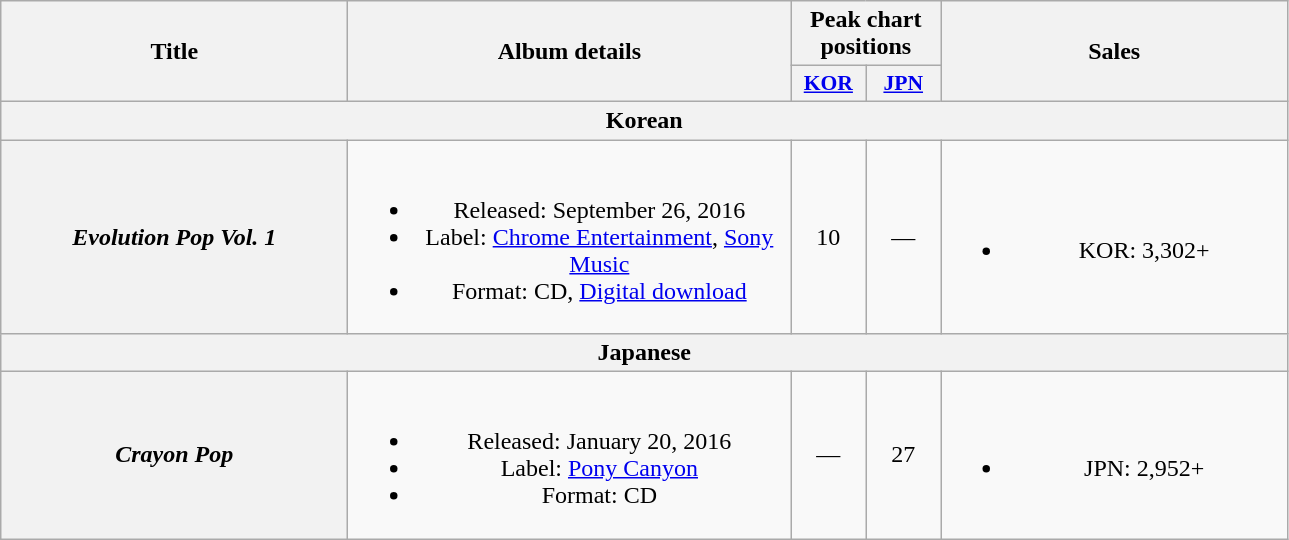<table class="wikitable plainrowheaders" style="text-align:center;" border="1">
<tr>
<th scope="col" rowspan="2" style="width:14em;">Title</th>
<th scope="col" rowspan="2" style="width:18em;">Album details</th>
<th scope="col" colspan="2">Peak chart positions</th>
<th scope="col" rowspan="2" style="width:14em;">Sales</th>
</tr>
<tr>
<th scope="col" style="width:3em;font-size:90%;"><a href='#'>KOR</a><br></th>
<th scope="col" style="width:3em;font-size:90%;"><a href='#'>JPN</a><br></th>
</tr>
<tr>
<th scope="col" colspan="5">Korean</th>
</tr>
<tr>
<th scope="row"><em>Evolution Pop Vol. 1</em></th>
<td><br><ul><li>Released: September 26, 2016</li><li>Label: <a href='#'>Chrome Entertainment</a>, <a href='#'>Sony Music</a></li><li>Format: CD, <a href='#'>Digital download</a></li></ul></td>
<td>10</td>
<td>—</td>
<td><br><ul><li>KOR: 3,302+</li></ul></td>
</tr>
<tr>
<th scope="col" colspan="5">Japanese</th>
</tr>
<tr>
<th scope="row"><em>Crayon Pop</em></th>
<td><br><ul><li>Released: January 20, 2016</li><li>Label: <a href='#'>Pony Canyon</a></li><li>Format: CD</li></ul></td>
<td>—</td>
<td>27</td>
<td><br><ul><li>JPN: 2,952+</li></ul></td>
</tr>
</table>
